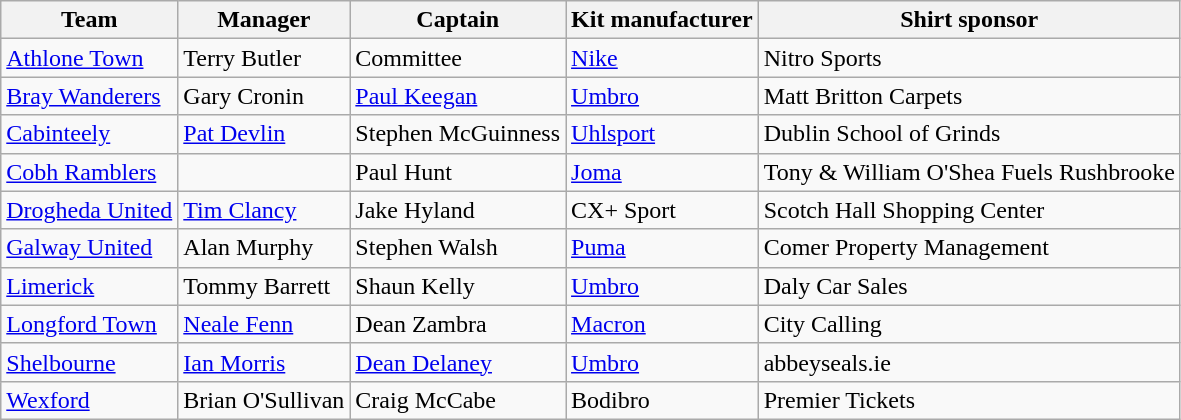<table class="wikitable sortable" style="text-align: left;">
<tr>
<th>Team</th>
<th>Manager</th>
<th>Captain</th>
<th>Kit manufacturer</th>
<th>Shirt sponsor</th>
</tr>
<tr>
<td><a href='#'>Athlone Town</a></td>
<td> Terry Butler</td>
<td>Committee</td>
<td><a href='#'>Nike</a></td>
<td>Nitro Sports</td>
</tr>
<tr>
<td><a href='#'>Bray Wanderers</a></td>
<td> Gary Cronin</td>
<td> <a href='#'>Paul Keegan</a></td>
<td><a href='#'>Umbro</a></td>
<td>Matt Britton Carpets</td>
</tr>
<tr>
<td><a href='#'>Cabinteely</a></td>
<td> <a href='#'>Pat Devlin</a></td>
<td> Stephen McGuinness</td>
<td><a href='#'>Uhlsport</a></td>
<td>Dublin School of Grinds</td>
</tr>
<tr>
<td><a href='#'>Cobh Ramblers</a></td>
<td></td>
<td> Paul Hunt</td>
<td><a href='#'>Joma</a></td>
<td>Tony & William O'Shea Fuels Rushbrooke</td>
</tr>
<tr>
<td><a href='#'>Drogheda United</a></td>
<td> <a href='#'>Tim Clancy</a></td>
<td> Jake Hyland</td>
<td>CX+ Sport</td>
<td>Scotch Hall Shopping Center</td>
</tr>
<tr>
<td><a href='#'>Galway United</a></td>
<td> Alan Murphy</td>
<td> Stephen Walsh</td>
<td><a href='#'>Puma</a></td>
<td>Comer Property Management</td>
</tr>
<tr>
<td><a href='#'>Limerick</a></td>
<td> Tommy Barrett</td>
<td> Shaun Kelly</td>
<td><a href='#'>Umbro</a></td>
<td>Daly Car Sales</td>
</tr>
<tr>
<td><a href='#'>Longford Town</a></td>
<td> <a href='#'>Neale Fenn</a></td>
<td> Dean Zambra</td>
<td><a href='#'>Macron</a></td>
<td>City Calling</td>
</tr>
<tr>
<td><a href='#'>Shelbourne</a></td>
<td> <a href='#'>Ian Morris</a></td>
<td> <a href='#'>Dean Delaney</a></td>
<td><a href='#'>Umbro</a></td>
<td>abbeyseals.ie</td>
</tr>
<tr>
<td><a href='#'>Wexford</a></td>
<td> Brian O'Sullivan</td>
<td> Craig McCabe</td>
<td>Bodibro</td>
<td>Premier Tickets</td>
</tr>
</table>
